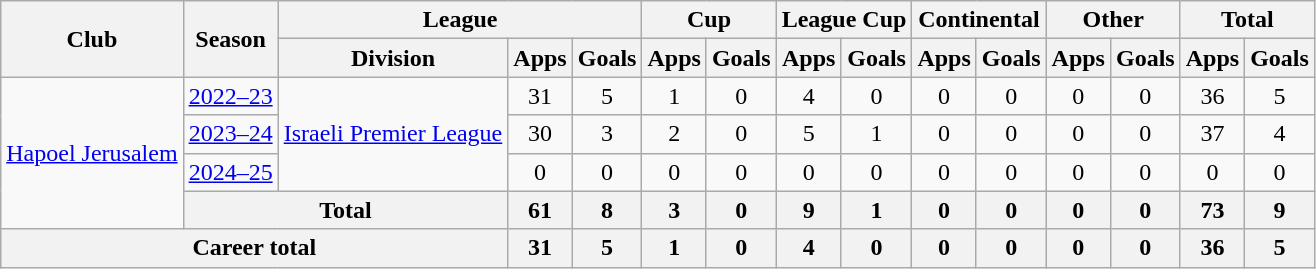<table class="wikitable" style="text-align: center">
<tr>
<th rowspan="2">Club</th>
<th rowspan="2">Season</th>
<th colspan="3">League</th>
<th colspan="2">Cup</th>
<th colspan="2">League Cup</th>
<th colspan="2">Continental</th>
<th colspan="2">Other</th>
<th colspan="2">Total</th>
</tr>
<tr>
<th>Division</th>
<th>Apps</th>
<th>Goals</th>
<th>Apps</th>
<th>Goals</th>
<th>Apps</th>
<th>Goals</th>
<th>Apps</th>
<th>Goals</th>
<th>Apps</th>
<th>Goals</th>
<th>Apps</th>
<th>Goals</th>
</tr>
<tr>
<td rowspan="4"><a href='#'>Hapoel Jerusalem</a></td>
<td><a href='#'>2022–23</a></td>
<td rowspan="3"><a href='#'>Israeli Premier League</a></td>
<td>31</td>
<td>5</td>
<td>1</td>
<td>0</td>
<td>4</td>
<td>0</td>
<td>0</td>
<td>0</td>
<td>0</td>
<td>0</td>
<td>36</td>
<td>5</td>
</tr>
<tr>
<td><a href='#'>2023–24</a></td>
<td>30</td>
<td>3</td>
<td>2</td>
<td>0</td>
<td>5</td>
<td>1</td>
<td>0</td>
<td>0</td>
<td>0</td>
<td>0</td>
<td>37</td>
<td>4</td>
</tr>
<tr>
<td><a href='#'>2024–25</a></td>
<td>0</td>
<td>0</td>
<td>0</td>
<td>0</td>
<td>0</td>
<td>0</td>
<td>0</td>
<td>0</td>
<td>0</td>
<td>0</td>
<td>0</td>
<td>0</td>
</tr>
<tr>
<th colspan="2">Total</th>
<th>61</th>
<th>8</th>
<th>3</th>
<th>0</th>
<th>9</th>
<th>1</th>
<th>0</th>
<th>0</th>
<th>0</th>
<th>0</th>
<th>73</th>
<th>9</th>
</tr>
<tr>
<th colspan="3"><strong>Career total</strong></th>
<th>31</th>
<th>5</th>
<th>1</th>
<th>0</th>
<th>4</th>
<th>0</th>
<th>0</th>
<th>0</th>
<th>0</th>
<th>0</th>
<th>36</th>
<th>5</th>
</tr>
</table>
